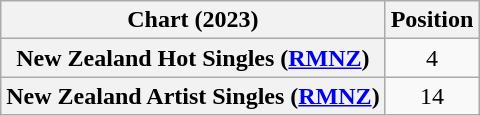<table class="wikitable plainrowheaders sortable" style="text-align:center">
<tr>
<th scope="col">Chart (2023)</th>
<th scope="col">Position</th>
</tr>
<tr>
<th scope="row">New Zealand Hot Singles (<a href='#'>RMNZ</a>)</th>
<td>4</td>
</tr>
<tr>
<th scope="row">New Zealand Artist Singles (<a href='#'>RMNZ</a>)</th>
<td>14</td>
</tr>
</table>
